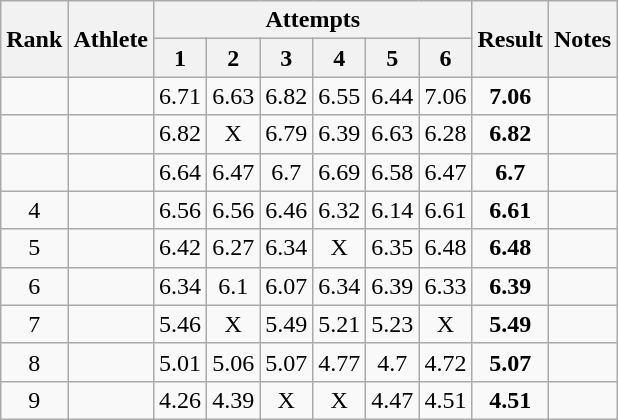<table class='wikitable'>
<tr>
<th rowspan=2>Rank</th>
<th rowspan=2>Athlete</th>
<th colspan=6>Attempts</th>
<th rowspan=2>Result</th>
<th rowspan=2>Notes</th>
</tr>
<tr>
<th>1</th>
<th>2</th>
<th>3</th>
<th>4</th>
<th>5</th>
<th>6</th>
</tr>
<tr align=center>
<td></td>
<td align=left></td>
<td>6.71</td>
<td>6.63</td>
<td>6.82</td>
<td>6.55</td>
<td>6.44</td>
<td>7.06</td>
<td><strong>7.06</strong></td>
<td></td>
</tr>
<tr align=center>
<td></td>
<td align=left></td>
<td>6.82</td>
<td>X</td>
<td>6.79</td>
<td>6.39</td>
<td>6.63</td>
<td>6.28</td>
<td><strong>6.82</strong></td>
<td></td>
</tr>
<tr align=center>
<td></td>
<td align=left></td>
<td>6.64</td>
<td>6.47</td>
<td>6.7</td>
<td>6.69</td>
<td>6.58</td>
<td>6.47</td>
<td><strong>6.7</strong></td>
<td></td>
</tr>
<tr align=center>
<td>4</td>
<td align=left></td>
<td>6.56</td>
<td>6.56</td>
<td>6.46</td>
<td>6.32</td>
<td>6.14</td>
<td>6.61</td>
<td><strong>6.61</strong></td>
<td></td>
</tr>
<tr align=center>
<td>5</td>
<td align=left></td>
<td>6.42</td>
<td>6.27</td>
<td>6.34</td>
<td>X</td>
<td>6.35</td>
<td>6.48</td>
<td><strong>6.48</strong></td>
<td></td>
</tr>
<tr align=center>
<td>6</td>
<td align=left></td>
<td>6.34</td>
<td>6.1</td>
<td>6.07</td>
<td>6.34</td>
<td>6.39</td>
<td>6.33</td>
<td><strong>6.39</strong></td>
<td></td>
</tr>
<tr align=center>
<td>7</td>
<td align=left></td>
<td>5.46</td>
<td>X</td>
<td>5.49</td>
<td>5.21</td>
<td>5.23</td>
<td>X</td>
<td><strong>5.49</strong></td>
<td></td>
</tr>
<tr align=center>
<td>8</td>
<td align=left></td>
<td>5.01</td>
<td>5.06</td>
<td>5.07</td>
<td>4.77</td>
<td>4.7</td>
<td>4.72</td>
<td><strong> 5.07  </strong></td>
<td></td>
</tr>
<tr align=center>
<td>9</td>
<td align=left></td>
<td>4.26</td>
<td>4.39</td>
<td>X</td>
<td>X</td>
<td>4.47</td>
<td>4.51</td>
<td><strong> 4.51 </strong></td>
<td></td>
</tr>
</table>
